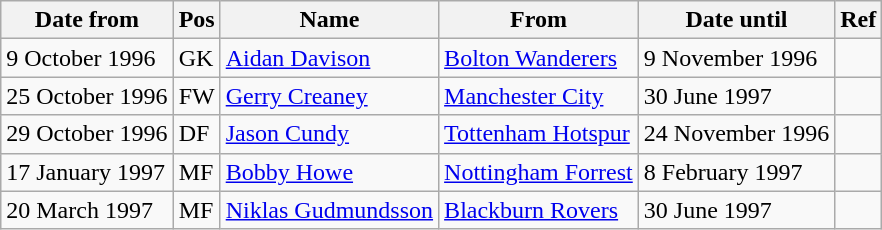<table class="wikitable">
<tr>
<th>Date from</th>
<th>Pos</th>
<th>Name</th>
<th>From</th>
<th>Date until</th>
<th>Ref</th>
</tr>
<tr>
<td>9 October 1996</td>
<td>GK</td>
<td> <a href='#'>Aidan Davison</a></td>
<td> <a href='#'>Bolton Wanderers</a></td>
<td>9 November 1996</td>
<td></td>
</tr>
<tr>
<td>25 October 1996</td>
<td>FW</td>
<td> <a href='#'>Gerry Creaney</a></td>
<td> <a href='#'>Manchester City</a></td>
<td>30 June 1997</td>
<td></td>
</tr>
<tr>
<td>29 October 1996</td>
<td>DF</td>
<td> <a href='#'>Jason Cundy</a></td>
<td> <a href='#'>Tottenham Hotspur</a></td>
<td>24 November 1996</td>
<td></td>
</tr>
<tr>
<td>17 January 1997</td>
<td>MF</td>
<td> <a href='#'>Bobby Howe</a></td>
<td> <a href='#'>Nottingham Forrest</a></td>
<td>8 February 1997</td>
<td></td>
</tr>
<tr>
<td>20 March 1997</td>
<td>MF</td>
<td> <a href='#'>Niklas Gudmundsson</a></td>
<td> <a href='#'>Blackburn Rovers</a></td>
<td>30 June 1997</td>
<td></td>
</tr>
</table>
